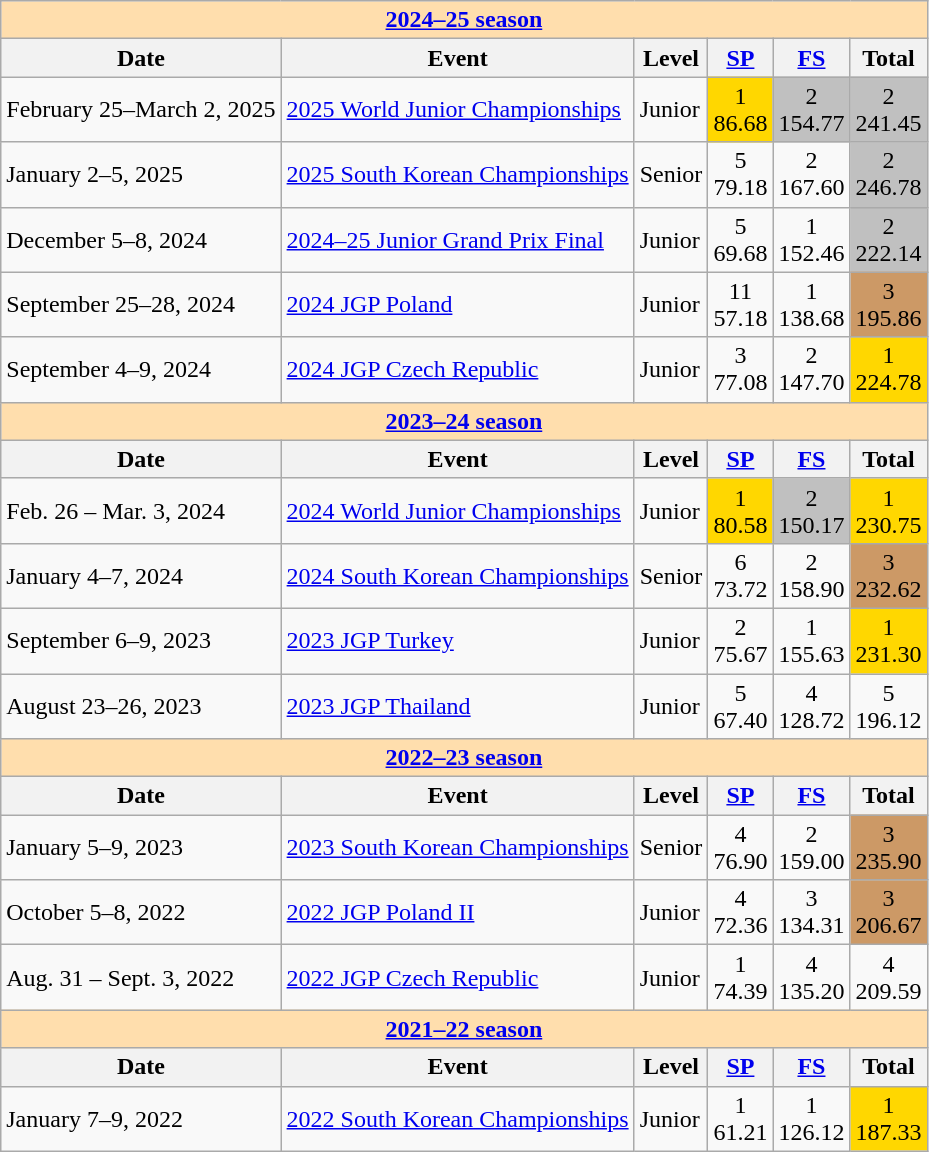<table class="wikitable">
<tr>
<th colspan="6" style="background: #ffdead; text-align:center;"><strong><a href='#'>2024–25 season</a></strong></th>
</tr>
<tr>
<th>Date</th>
<th>Event</th>
<th>Level</th>
<th><a href='#'>SP</a></th>
<th><a href='#'>FS</a></th>
<th>Total</th>
</tr>
<tr>
<td>February 25–March 2, 2025</td>
<td><a href='#'>2025 World Junior Championships</a></td>
<td>Junior</td>
<td align=center bgcolor=gold>1 <br> 86.68</td>
<td align=center bgcolor=silver>2 <br> 154.77</td>
<td align=center bgcolor=silver>2 <br> 241.45</td>
</tr>
<tr>
<td>January 2–5, 2025</td>
<td><a href='#'>2025 South Korean Championships</a></td>
<td>Senior</td>
<td align=center>5 <br> 79.18</td>
<td align=center>2 <br> 167.60</td>
<td align=center bgcolor=silver>2 <br> 246.78</td>
</tr>
<tr>
<td>December 5–8, 2024</td>
<td><a href='#'>2024–25 Junior Grand Prix Final</a></td>
<td>Junior</td>
<td align=center>5 <br> 69.68</td>
<td align=center>1 <br> 152.46</td>
<td align=center bgcolor=silver>2 <br> 222.14</td>
</tr>
<tr>
<td>September 25–28, 2024</td>
<td><a href='#'>2024 JGP Poland</a></td>
<td>Junior</td>
<td align=center>11 <br> 57.18</td>
<td align=center>1 <br> 138.68</td>
<td align=center bgcolor=cc9966>3 <br> 195.86</td>
</tr>
<tr>
<td>September 4–9, 2024</td>
<td><a href='#'>2024 JGP Czech Republic</a></td>
<td>Junior</td>
<td align=center>3 <br> 77.08</td>
<td align=center>2 <br> 147.70</td>
<td align=center bgcolor=gold>1 <br> 224.78</td>
</tr>
<tr>
<th colspan="6" style="background: #ffdead; text-align:center;"><strong><a href='#'>2023–24 season</a></strong></th>
</tr>
<tr>
<th>Date</th>
<th>Event</th>
<th>Level</th>
<th><a href='#'>SP</a></th>
<th><a href='#'>FS</a></th>
<th>Total</th>
</tr>
<tr>
<td>Feb. 26 – Mar. 3, 2024</td>
<td><a href='#'>2024 World Junior Championships</a></td>
<td>Junior</td>
<td align=center bgcolor=gold>1 <br> 80.58</td>
<td align=center bgcolor=silver>2 <br> 150.17</td>
<td align=center bgcolor=gold>1 <br> 230.75</td>
</tr>
<tr>
<td>January 4–7, 2024</td>
<td><a href='#'>2024 South Korean Championships</a></td>
<td>Senior</td>
<td align=center>6 <br> 73.72</td>
<td align=center>2 <br> 158.90</td>
<td align=center bgcolor=cc9966>3 <br> 232.62</td>
</tr>
<tr>
<td>September 6–9, 2023</td>
<td><a href='#'>2023 JGP Turkey</a></td>
<td>Junior</td>
<td align=center>2 <br> 75.67</td>
<td align=center>1 <br> 155.63</td>
<td align=center bgcolor=gold>1 <br> 231.30</td>
</tr>
<tr>
<td>August 23–26, 2023</td>
<td><a href='#'>2023 JGP Thailand</a></td>
<td>Junior</td>
<td align=center>5 <br> 67.40</td>
<td align=center>4 <br> 128.72</td>
<td align=center>5 <br> 196.12</td>
</tr>
<tr>
<th colspan="6" style="background: #ffdead; text-align:center;"><strong><a href='#'>2022–23 season</a></strong></th>
</tr>
<tr>
<th>Date</th>
<th>Event</th>
<th>Level</th>
<th><a href='#'>SP</a></th>
<th><a href='#'>FS</a></th>
<th>Total</th>
</tr>
<tr>
<td>January 5–9, 2023</td>
<td><a href='#'>2023 South Korean Championships</a></td>
<td>Senior</td>
<td align=center>4 <br> 76.90</td>
<td align=center>2 <br> 159.00</td>
<td align=center bgcolor=cc9966>3 <br> 235.90</td>
</tr>
<tr>
<td>October 5–8, 2022</td>
<td><a href='#'>2022 JGP Poland II</a></td>
<td>Junior</td>
<td align=center>4 <br> 72.36</td>
<td align=center>3 <br> 134.31</td>
<td align=center bgcolor=cc9966>3 <br> 206.67</td>
</tr>
<tr>
<td>Aug. 31 – Sept. 3, 2022</td>
<td><a href='#'>2022 JGP Czech Republic</a></td>
<td>Junior</td>
<td align=center>1 <br> 74.39</td>
<td align=center>4 <br> 135.20</td>
<td align=center>4 <br> 209.59</td>
</tr>
<tr>
<th colspan="6" style="background: #ffdead; text-align:center;"><strong><a href='#'>2021–22 season</a></strong></th>
</tr>
<tr>
<th>Date</th>
<th>Event</th>
<th>Level</th>
<th><a href='#'>SP</a></th>
<th><a href='#'>FS</a></th>
<th>Total</th>
</tr>
<tr>
<td>January 7–9, 2022</td>
<td><a href='#'>2022 South Korean Championships</a></td>
<td>Junior</td>
<td align=center>1 <br> 61.21</td>
<td align=center>1 <br> 126.12</td>
<td align=center bgcolor=gold>1 <br> 187.33</td>
</tr>
</table>
